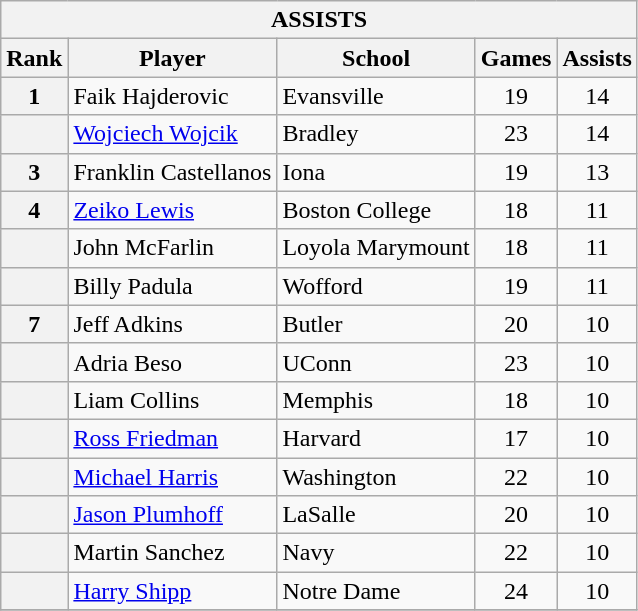<table class="wikitable">
<tr>
<th colspan=5>ASSISTS</th>
</tr>
<tr>
<th>Rank</th>
<th>Player</th>
<th>School</th>
<th>Games</th>
<th>Assists</th>
</tr>
<tr>
<th>1</th>
<td> Faik Hajderovic</td>
<td>Evansville</td>
<td style="text-align:center;">19</td>
<td style="text-align:center;">14</td>
</tr>
<tr>
<th></th>
<td> <a href='#'>Wojciech Wojcik</a></td>
<td>Bradley</td>
<td style="text-align:center;">23</td>
<td style="text-align:center;">14</td>
</tr>
<tr>
<th>3</th>
<td> Franklin Castellanos</td>
<td>Iona</td>
<td style="text-align:center;">19</td>
<td style="text-align:center;">13</td>
</tr>
<tr>
<th>4</th>
<td> <a href='#'>Zeiko Lewis</a></td>
<td>Boston College</td>
<td style="text-align:center;">18</td>
<td style="text-align:center;">11</td>
</tr>
<tr>
<th></th>
<td> John McFarlin</td>
<td>Loyola Marymount</td>
<td style="text-align:center;">18</td>
<td style="text-align:center;">11</td>
</tr>
<tr>
<th></th>
<td> Billy Padula</td>
<td>Wofford</td>
<td style="text-align:center;">19</td>
<td style="text-align:center;">11</td>
</tr>
<tr>
<th>7</th>
<td> Jeff Adkins</td>
<td>Butler</td>
<td style="text-align:center;">20</td>
<td style="text-align:center;">10</td>
</tr>
<tr>
<th></th>
<td> Adria Beso</td>
<td>UConn</td>
<td style="text-align:center;">23</td>
<td style="text-align:center;">10</td>
</tr>
<tr>
<th></th>
<td> Liam Collins</td>
<td>Memphis</td>
<td style="text-align:center;">18</td>
<td style="text-align:center;">10</td>
</tr>
<tr>
<th></th>
<td> <a href='#'>Ross Friedman</a></td>
<td>Harvard</td>
<td style="text-align:center;">17</td>
<td style="text-align:center;">10</td>
</tr>
<tr>
<th></th>
<td> <a href='#'>Michael Harris</a></td>
<td>Washington</td>
<td style="text-align:center;">22</td>
<td style="text-align:center;">10</td>
</tr>
<tr>
<th></th>
<td> <a href='#'>Jason Plumhoff</a></td>
<td>LaSalle</td>
<td style="text-align:center;">20</td>
<td style="text-align:center;">10</td>
</tr>
<tr>
<th></th>
<td> Martin Sanchez</td>
<td>Navy</td>
<td style="text-align:center;">22</td>
<td style="text-align:center;">10</td>
</tr>
<tr>
<th></th>
<td> <a href='#'>Harry Shipp</a></td>
<td>Notre Dame</td>
<td style="text-align:center;">24</td>
<td style="text-align:center;">10</td>
</tr>
<tr>
</tr>
</table>
